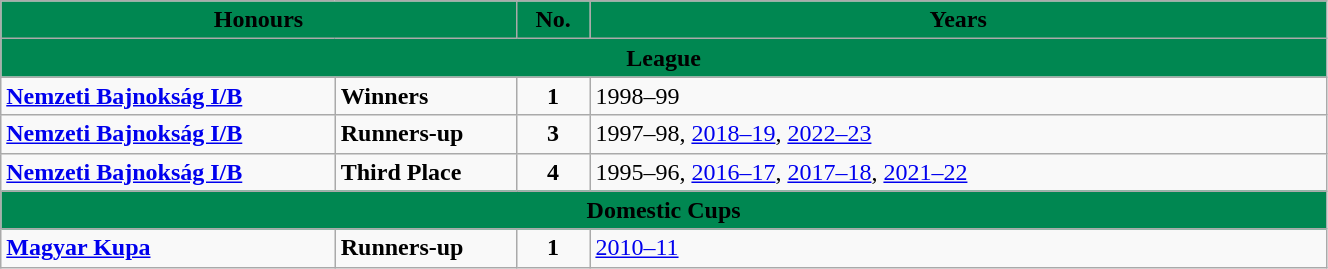<table class="wikitable" width=70%>
<tr>
<th width=35% colspan=2 style="background:#008751;"><span>Honours</span></th>
<th width=5% style="background:#008751;"><span>No.</span></th>
<th width=50% style="background:#008751;"><span>Years</span></th>
</tr>
<tr>
<th colspan="6" style="color:black; background:#008751"><strong>League</strong></th>
</tr>
<tr>
<td><strong><a href='#'>Nemzeti Bajnokság I/B</a></strong></td>
<td><strong>Winners</strong></td>
<td align=center><strong>1</strong></td>
<td>1998–99</td>
</tr>
<tr>
<td><strong><a href='#'>Nemzeti Bajnokság I/B</a></strong></td>
<td><strong>Runners-up</strong></td>
<td align=center><strong>3</strong></td>
<td>1997–98, <a href='#'>2018–19</a>, <a href='#'>2022–23</a></td>
</tr>
<tr>
<td><strong><a href='#'>Nemzeti Bajnokság I/B</a></strong></td>
<td><strong>Third Place</strong></td>
<td align=center><strong>4</strong></td>
<td>1995–96, <a href='#'>2016–17</a>, <a href='#'>2017–18</a>, <a href='#'>2021–22</a></td>
</tr>
<tr>
<th colspan="6" style="color:black; background:#008751"><strong>Domestic Cups</strong></th>
</tr>
<tr>
<td><strong><a href='#'>Magyar Kupa</a></strong></td>
<td><strong>Runners-up</strong></td>
<td align=center><strong>1</strong></td>
<td><a href='#'>2010–11</a></td>
</tr>
</table>
